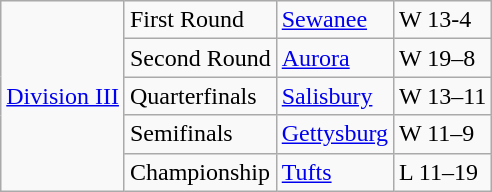<table class="wikitable">
<tr>
<td rowspan="5"><a href='#'>Division III</a></td>
<td>First Round</td>
<td><a href='#'>Sewanee</a></td>
<td>W 13-4</td>
</tr>
<tr>
<td>Second Round</td>
<td><a href='#'>Aurora</a></td>
<td>W 19–8</td>
</tr>
<tr>
<td>Quarterfinals</td>
<td><a href='#'>Salisbury</a></td>
<td>W 13–11</td>
</tr>
<tr>
<td>Semifinals</td>
<td><a href='#'>Gettysburg</a></td>
<td>W 11–9</td>
</tr>
<tr>
<td>Championship</td>
<td><a href='#'>Tufts</a></td>
<td>L 11–19</td>
</tr>
</table>
